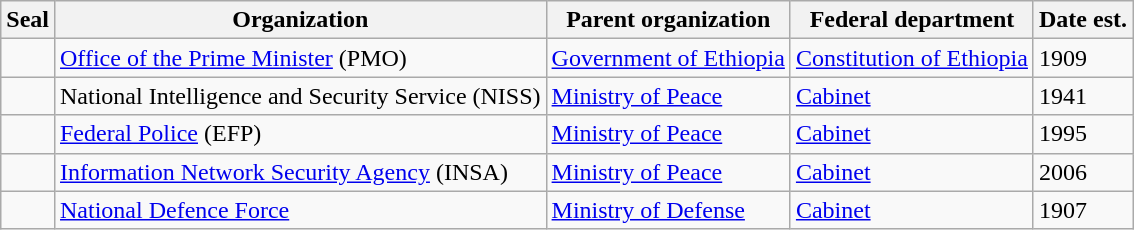<table class="wikitable sortable">
<tr>
<th>Seal</th>
<th>Organization</th>
<th>Parent organization</th>
<th>Federal department</th>
<th>Date est.</th>
</tr>
<tr>
<td></td>
<td><a href='#'>Office of the Prime Minister</a> (PMO)</td>
<td><a href='#'>Government of Ethiopia</a></td>
<td><a href='#'>Constitution of Ethiopia</a></td>
<td>1909</td>
</tr>
<tr>
<td></td>
<td>National Intelligence and Security Service (NISS)</td>
<td><a href='#'>Ministry of Peace</a></td>
<td><a href='#'>Cabinet</a></td>
<td>1941</td>
</tr>
<tr>
<td></td>
<td><a href='#'>Federal Police</a> (EFP)</td>
<td><a href='#'>Ministry of Peace</a></td>
<td><a href='#'>Cabinet</a></td>
<td>1995</td>
</tr>
<tr>
<td></td>
<td><a href='#'>Information Network Security Agency</a> (INSA)</td>
<td><a href='#'>Ministry of Peace</a></td>
<td><a href='#'>Cabinet</a></td>
<td>2006</td>
</tr>
<tr>
<td></td>
<td><a href='#'>National Defence Force</a><br></td>
<td><a href='#'>Ministry of Defense</a></td>
<td><a href='#'>Cabinet</a></td>
<td>1907</td>
</tr>
</table>
